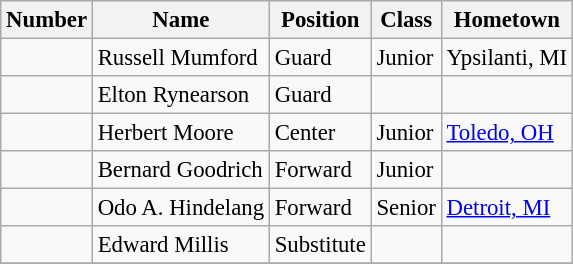<table class="wikitable" style="font-size: 95%;">
<tr>
<th>Number</th>
<th>Name</th>
<th>Position</th>
<th>Class</th>
<th>Hometown</th>
</tr>
<tr>
<td></td>
<td>Russell Mumford</td>
<td>Guard</td>
<td>Junior</td>
<td>Ypsilanti, MI</td>
</tr>
<tr>
<td></td>
<td>Elton Rynearson</td>
<td>Guard</td>
<td></td>
<td></td>
</tr>
<tr>
<td></td>
<td>Herbert Moore</td>
<td>Center</td>
<td>Junior</td>
<td><a href='#'>Toledo, OH</a></td>
</tr>
<tr>
<td></td>
<td>Bernard Goodrich</td>
<td>Forward</td>
<td>Junior</td>
<td></td>
</tr>
<tr>
<td></td>
<td>Odo A. Hindelang</td>
<td>Forward</td>
<td>Senior</td>
<td><a href='#'>Detroit, MI</a></td>
</tr>
<tr>
<td></td>
<td>Edward Millis</td>
<td>Substitute</td>
<td></td>
<td></td>
</tr>
<tr>
</tr>
</table>
